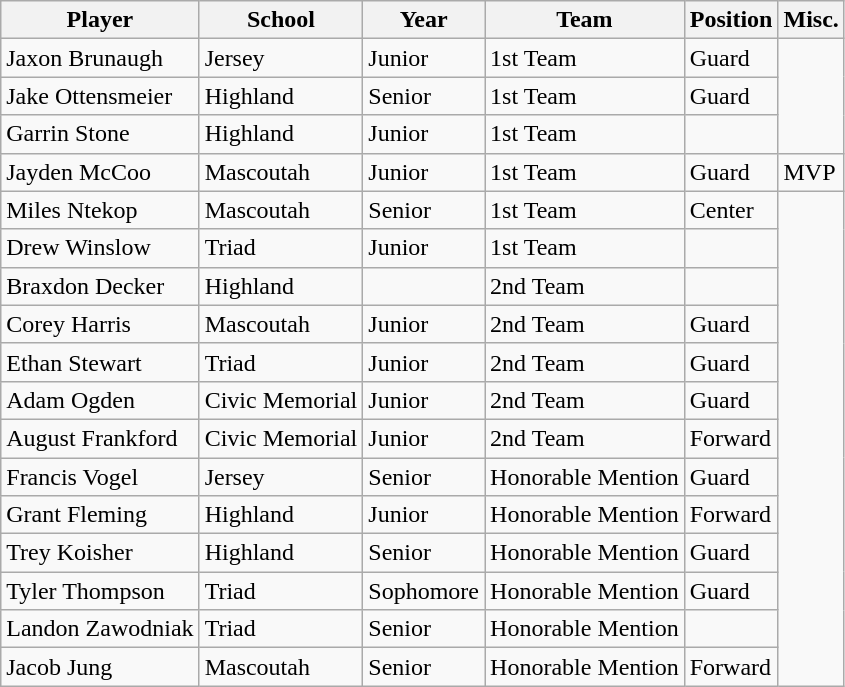<table class="wikitable sortable">
<tr>
<th>Player</th>
<th>School</th>
<th>Year</th>
<th>Team</th>
<th>Position</th>
<th>Misc.</th>
</tr>
<tr>
<td>Jaxon Brunaugh</td>
<td>Jersey</td>
<td>Junior</td>
<td>1st Team</td>
<td>Guard</td>
</tr>
<tr>
<td>Jake Ottensmeier</td>
<td>Highland</td>
<td>Senior</td>
<td>1st Team</td>
<td>Guard</td>
</tr>
<tr>
<td>Garrin Stone</td>
<td>Highland</td>
<td>Junior</td>
<td>1st Team</td>
<td></td>
</tr>
<tr>
<td>Jayden McCoo</td>
<td>Mascoutah</td>
<td>Junior</td>
<td>1st Team</td>
<td>Guard</td>
<td>MVP</td>
</tr>
<tr>
<td>Miles Ntekop</td>
<td>Mascoutah</td>
<td>Senior</td>
<td>1st Team</td>
<td>Center</td>
</tr>
<tr>
<td>Drew Winslow</td>
<td>Triad</td>
<td>Junior</td>
<td>1st Team</td>
<td></td>
</tr>
<tr>
<td>Braxdon Decker</td>
<td>Highland</td>
<td></td>
<td>2nd Team</td>
<td></td>
</tr>
<tr>
<td>Corey Harris</td>
<td>Mascoutah</td>
<td>Junior</td>
<td>2nd Team</td>
<td>Guard</td>
</tr>
<tr>
<td>Ethan Stewart</td>
<td>Triad</td>
<td>Junior</td>
<td>2nd Team</td>
<td>Guard</td>
</tr>
<tr>
<td>Adam Ogden</td>
<td>Civic Memorial</td>
<td>Junior</td>
<td>2nd Team</td>
<td>Guard</td>
</tr>
<tr>
<td>August Frankford</td>
<td>Civic Memorial</td>
<td>Junior</td>
<td>2nd Team</td>
<td>Forward</td>
</tr>
<tr>
<td>Francis Vogel</td>
<td>Jersey</td>
<td>Senior</td>
<td>Honorable Mention</td>
<td>Guard</td>
</tr>
<tr>
<td>Grant Fleming</td>
<td>Highland</td>
<td>Junior</td>
<td>Honorable Mention</td>
<td>Forward</td>
</tr>
<tr>
<td>Trey Koisher</td>
<td>Highland</td>
<td>Senior</td>
<td>Honorable Mention</td>
<td>Guard</td>
</tr>
<tr>
<td>Tyler Thompson</td>
<td>Triad</td>
<td>Sophomore</td>
<td>Honorable Mention</td>
<td>Guard</td>
</tr>
<tr>
<td>Landon Zawodniak</td>
<td>Triad</td>
<td>Senior</td>
<td>Honorable Mention</td>
<td></td>
</tr>
<tr>
<td>Jacob Jung</td>
<td>Mascoutah</td>
<td>Senior</td>
<td>Honorable Mention</td>
<td>Forward</td>
</tr>
</table>
